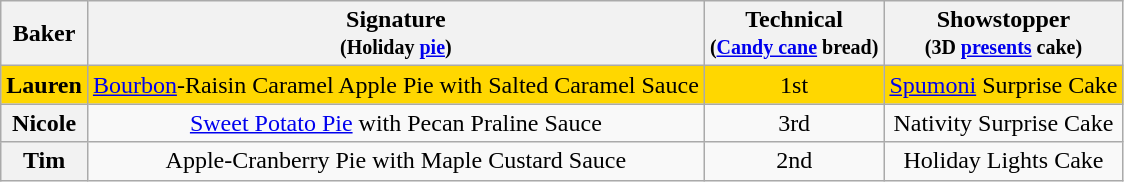<table class="wikitable sortable" style="text-align:center;">
<tr>
<th scope="col">Baker</th>
<th scope="col" class="unsortable">Signature<br><small>(Holiday <a href='#'>pie</a>)</small></th>
<th scope="col">Technical<br><small>(<a href='#'>Candy cane</a> bread)</small></th>
<th scope="col" class="unsortable">Showstopper<br><small>(3D <a href='#'>presents</a> cake)</small></th>
</tr>
<tr style="background:gold">
<th scope="row" style="background:gold">Lauren</th>
<td><a href='#'>Bourbon</a>-Raisin Caramel Apple Pie with Salted Caramel Sauce</td>
<td>1st</td>
<td><a href='#'>Spumoni</a> Surprise Cake</td>
</tr>
<tr>
<th scope="row">Nicole</th>
<td><a href='#'>Sweet Potato Pie</a> with Pecan Praline Sauce</td>
<td>3rd</td>
<td>Nativity Surprise Cake</td>
</tr>
<tr>
<th scope="row">Tim</th>
<td>Apple-Cranberry Pie with Maple Custard Sauce</td>
<td>2nd</td>
<td>Holiday Lights Cake</td>
</tr>
</table>
